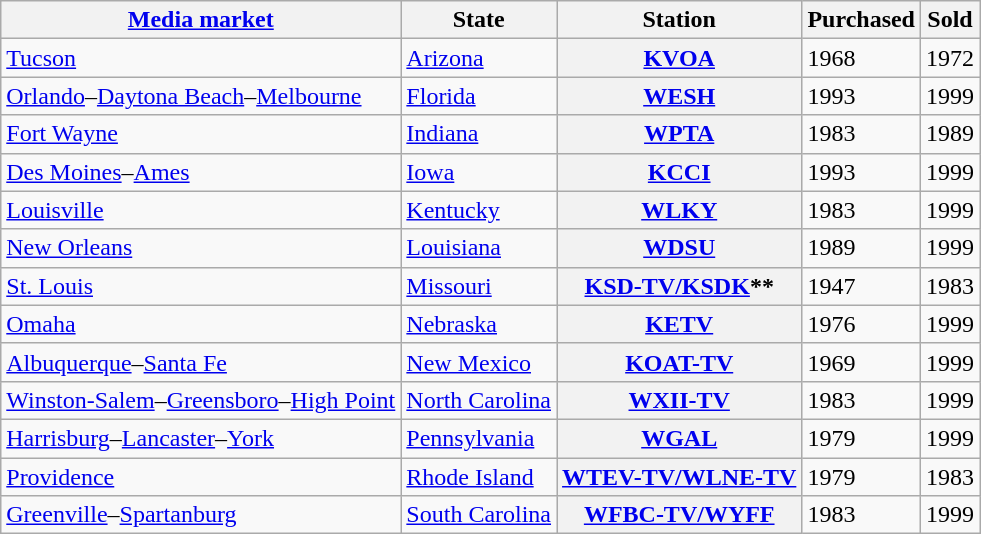<table class="wikitable sortable">
<tr>
<th scope="col"><a href='#'>Media market</a></th>
<th scope="col">State</th>
<th scope="col">Station</th>
<th scope="col">Purchased</th>
<th scope="col">Sold</th>
</tr>
<tr>
<td><a href='#'>Tucson</a></td>
<td><a href='#'>Arizona</a></td>
<th scope="row"><a href='#'>KVOA</a></th>
<td>1968</td>
<td>1972</td>
</tr>
<tr>
<td><a href='#'>Orlando</a>–<a href='#'>Daytona Beach</a>–<a href='#'>Melbourne</a></td>
<td><a href='#'>Florida</a></td>
<th scope="row"><a href='#'>WESH</a></th>
<td>1993</td>
<td>1999</td>
</tr>
<tr>
<td><a href='#'>Fort Wayne</a></td>
<td><a href='#'>Indiana</a></td>
<th scope="row"><a href='#'>WPTA</a></th>
<td>1983</td>
<td>1989</td>
</tr>
<tr>
<td><a href='#'>Des Moines</a>–<a href='#'>Ames</a></td>
<td><a href='#'>Iowa</a></td>
<th scope="row"><a href='#'>KCCI</a></th>
<td>1993</td>
<td>1999</td>
</tr>
<tr>
<td><a href='#'>Louisville</a></td>
<td><a href='#'>Kentucky</a></td>
<th scope="row"><a href='#'>WLKY</a></th>
<td>1983</td>
<td>1999</td>
</tr>
<tr>
<td><a href='#'>New Orleans</a></td>
<td><a href='#'>Louisiana</a></td>
<th scope="row"><a href='#'>WDSU</a></th>
<td>1989</td>
<td>1999</td>
</tr>
<tr>
<td><a href='#'>St. Louis</a></td>
<td><a href='#'>Missouri</a></td>
<th scope="row"><a href='#'>KSD-TV/KSDK</a>**</th>
<td>1947</td>
<td>1983</td>
</tr>
<tr>
<td><a href='#'>Omaha</a></td>
<td><a href='#'>Nebraska</a></td>
<th scope="row"><a href='#'>KETV</a></th>
<td>1976</td>
<td>1999</td>
</tr>
<tr>
<td><a href='#'>Albuquerque</a>–<a href='#'>Santa Fe</a></td>
<td><a href='#'>New Mexico</a></td>
<th scope="row"><a href='#'>KOAT-TV</a></th>
<td>1969</td>
<td>1999</td>
</tr>
<tr>
<td><a href='#'>Winston-Salem</a>–<a href='#'>Greensboro</a>–<a href='#'>High Point</a></td>
<td><a href='#'>North Carolina</a></td>
<th scope="row"><a href='#'>WXII-TV</a></th>
<td>1983</td>
<td>1999</td>
</tr>
<tr>
<td><a href='#'>Harrisburg</a>–<a href='#'>Lancaster</a>–<a href='#'>York</a></td>
<td><a href='#'>Pennsylvania</a></td>
<th scope="row"><a href='#'>WGAL</a></th>
<td>1979</td>
<td>1999</td>
</tr>
<tr>
<td><a href='#'>Providence</a></td>
<td><a href='#'>Rhode Island</a></td>
<th scope="row"><a href='#'>WTEV-TV/WLNE-TV</a></th>
<td>1979</td>
<td>1983</td>
</tr>
<tr>
<td><a href='#'>Greenville</a>–<a href='#'>Spartanburg</a></td>
<td><a href='#'>South Carolina</a></td>
<th scope="row"><a href='#'>WFBC-TV/WYFF</a></th>
<td>1983</td>
<td>1999</td>
</tr>
</table>
